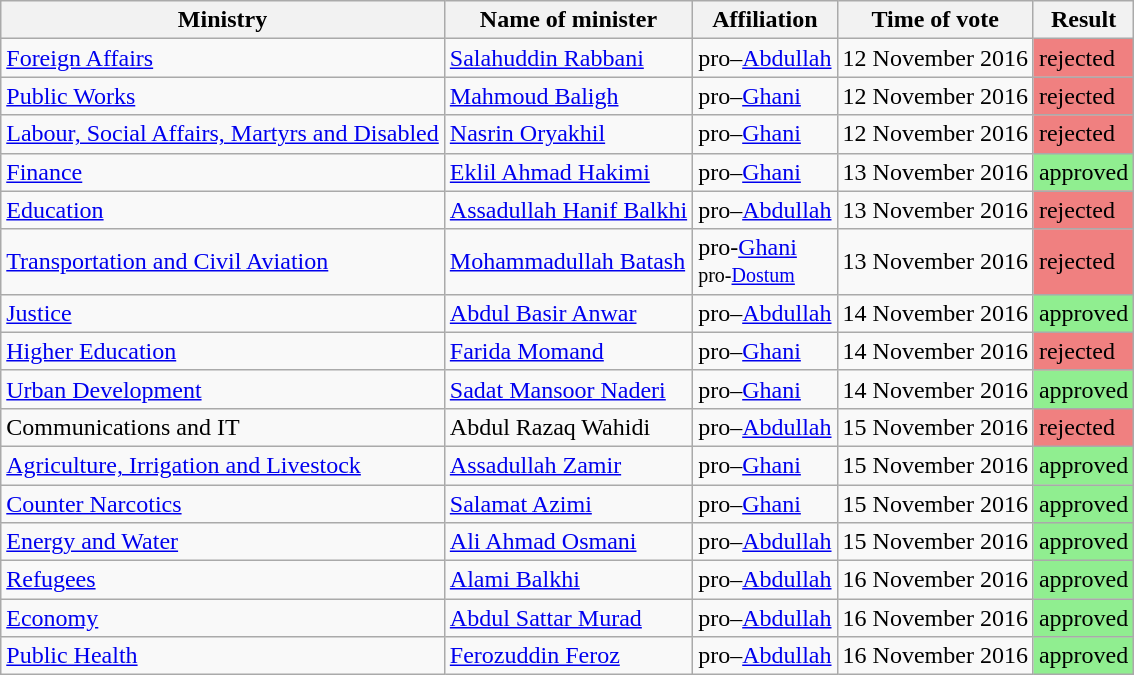<table class="wikitable sortable">
<tr>
<th><strong>Ministry</strong></th>
<th><strong>Name of minister</strong></th>
<th><strong>Affiliation</strong></th>
<th><strong>Time of vote</strong></th>
<th><strong>Result</strong></th>
</tr>
<tr>
<td><a href='#'>Foreign Affairs</a></td>
<td><a href='#'>Salahuddin Rabbani</a></td>
<td>pro–<a href='#'>Abdullah</a></td>
<td>12 November 2016</td>
<td bgcolor=#F08080>rejected</td>
</tr>
<tr>
<td><a href='#'>Public Works</a></td>
<td><a href='#'>Mahmoud Baligh</a></td>
<td>pro–<a href='#'>Ghani</a></td>
<td>12 November 2016</td>
<td bgcolor=#F08080>rejected</td>
</tr>
<tr>
<td><a href='#'>Labour, Social Affairs, Martyrs and Disabled</a></td>
<td><a href='#'>Nasrin Oryakhil</a></td>
<td>pro–<a href='#'>Ghani</a></td>
<td>12 November 2016</td>
<td bgcolor=#F08080>rejected</td>
</tr>
<tr>
<td><a href='#'>Finance</a></td>
<td><a href='#'>Eklil Ahmad Hakimi</a></td>
<td>pro–<a href='#'>Ghani</a></td>
<td>13 November 2016</td>
<td bgcolor=#90EE90>approved</td>
</tr>
<tr>
<td><a href='#'>Education</a></td>
<td><a href='#'>Assadullah Hanif Balkhi</a></td>
<td>pro–<a href='#'>Abdullah</a></td>
<td>13 November 2016</td>
<td bgcolor=#F08080>rejected</td>
</tr>
<tr>
<td><a href='#'>Transportation and Civil Aviation</a></td>
<td><a href='#'>Mohammadullah Batash</a></td>
<td>pro-<a href='#'>Ghani</a><br><small>pro-<a href='#'>Dostum</a></small></td>
<td>13 November 2016</td>
<td bgcolor=#F08080>rejected</td>
</tr>
<tr>
<td><a href='#'>Justice</a></td>
<td><a href='#'>Abdul Basir Anwar</a></td>
<td>pro–<a href='#'>Abdullah</a></td>
<td>14 November 2016</td>
<td bgcolor=#90EE90>approved</td>
</tr>
<tr>
<td><a href='#'>Higher Education</a></td>
<td><a href='#'>Farida Momand</a></td>
<td>pro–<a href='#'>Ghani</a></td>
<td>14 November 2016</td>
<td bgcolor=#F08080>rejected</td>
</tr>
<tr>
<td><a href='#'>Urban Development</a></td>
<td><a href='#'>Sadat Mansoor Naderi</a></td>
<td>pro–<a href='#'>Ghani</a></td>
<td>14 November 2016</td>
<td bgcolor=#90EE90>approved</td>
</tr>
<tr>
<td>Communications and IT</td>
<td>Abdul Razaq Wahidi</td>
<td>pro–<a href='#'>Abdullah</a></td>
<td>15 November 2016</td>
<td bgcolor=#F08080>rejected</td>
</tr>
<tr>
<td><a href='#'>Agriculture, Irrigation and Livestock</a></td>
<td><a href='#'>Assadullah Zamir</a></td>
<td>pro–<a href='#'>Ghani</a></td>
<td>15 November 2016</td>
<td bgcolor=#90EE90>approved</td>
</tr>
<tr>
<td><a href='#'>Counter Narcotics</a></td>
<td><a href='#'>Salamat Azimi</a></td>
<td>pro–<a href='#'>Ghani</a></td>
<td>15 November 2016</td>
<td bgcolor=#90EE90>approved</td>
</tr>
<tr>
<td><a href='#'>Energy and Water</a></td>
<td><a href='#'>Ali Ahmad Osmani</a></td>
<td>pro–<a href='#'>Abdullah</a></td>
<td>15 November 2016</td>
<td bgcolor=#90EE90>approved</td>
</tr>
<tr>
<td><a href='#'>Refugees</a></td>
<td><a href='#'>Alami Balkhi</a></td>
<td>pro–<a href='#'>Abdullah</a></td>
<td>16 November 2016</td>
<td bgcolor=#90EE90>approved</td>
</tr>
<tr>
<td><a href='#'>Economy</a></td>
<td><a href='#'>Abdul Sattar Murad</a></td>
<td>pro–<a href='#'>Abdullah</a></td>
<td>16 November 2016</td>
<td bgcolor=#90EE90>approved</td>
</tr>
<tr>
<td><a href='#'>Public Health</a></td>
<td><a href='#'>Ferozuddin Feroz</a></td>
<td>pro–<a href='#'>Abdullah</a></td>
<td>16 November 2016</td>
<td bgcolor=#90EE90>approved</td>
</tr>
</table>
